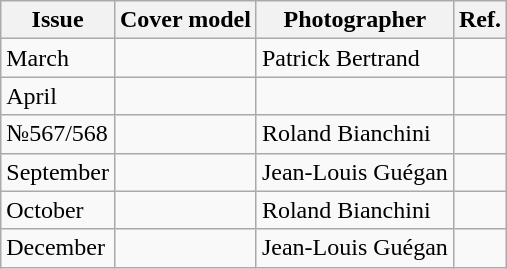<table class="wikitable">
<tr>
<th>Issue</th>
<th>Cover model</th>
<th>Photographer</th>
<th>Ref.</th>
</tr>
<tr>
<td>March</td>
<td></td>
<td>Patrick Bertrand</td>
<td></td>
</tr>
<tr>
<td>April</td>
<td></td>
<td></td>
<td></td>
</tr>
<tr>
<td>№567/568</td>
<td></td>
<td>Roland Bianchini</td>
<td></td>
</tr>
<tr>
<td>September</td>
<td></td>
<td>Jean-Louis Guégan</td>
<td></td>
</tr>
<tr>
<td>October</td>
<td></td>
<td>Roland Bianchini</td>
<td></td>
</tr>
<tr>
<td>December</td>
<td></td>
<td>Jean-Louis Guégan</td>
<td></td>
</tr>
</table>
